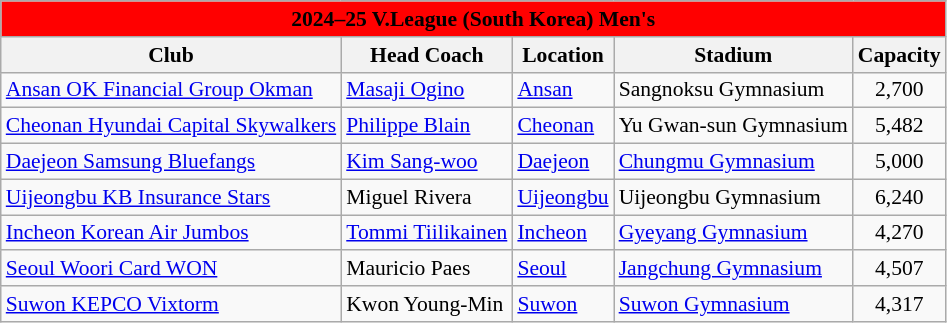<table class="wikitable" style="font-size:90%; width:810; text-align:left;">
<tr>
<th style=background:red colspan=8><span>2024–25 V.League (South Korea) Men's </span></th>
</tr>
<tr>
<th>Club</th>
<th>Head Coach </th>
<th>Location</th>
<th>Stadium</th>
<th>Capacity</th>
</tr>
<tr>
<td><a href='#'>Ansan OK Financial Group Okman</a></td>
<td> <a href='#'>Masaji Ogino</a></td>
<td><a href='#'>Ansan</a></td>
<td>Sangnoksu Gymnasium</td>
<td align="center">2,700</td>
</tr>
<tr>
<td><a href='#'>Cheonan Hyundai Capital Skywalkers</a></td>
<td> <a href='#'>Philippe Blain</a></td>
<td><a href='#'>Cheonan</a></td>
<td>Yu Gwan-sun Gymnasium</td>
<td align="center">5,482 <small> </small></td>
</tr>
<tr>
<td><a href='#'>Daejeon Samsung Bluefangs</a></td>
<td> <a href='#'>Kim Sang-woo</a></td>
<td><a href='#'>Daejeon</a></td>
<td><a href='#'>Chungmu Gymnasium</a></td>
<td align="center">5,000 <small> </small></td>
</tr>
<tr>
<td><a href='#'>Uijeongbu KB Insurance Stars</a></td>
<td> Miguel Rivera</td>
<td><a href='#'>Uijeongbu</a></td>
<td>Uijeongbu Gymnasium</td>
<td align="center">6,240 <small> </small></td>
</tr>
<tr>
<td><a href='#'>Incheon Korean Air Jumbos</a></td>
<td> <a href='#'>Tommi Tiilikainen</a></td>
<td><a href='#'>Incheon</a></td>
<td><a href='#'>Gyeyang Gymnasium</a></td>
<td align="center">4,270</td>
</tr>
<tr>
<td><a href='#'>Seoul Woori Card WON</a></td>
<td> Mauricio Paes</td>
<td><a href='#'>Seoul</a></td>
<td><a href='#'>Jangchung Gymnasium</a></td>
<td align="center">4,507 <small> </small></td>
</tr>
<tr>
<td><a href='#'>Suwon KEPCO Vixtorm</a></td>
<td> Kwon Young-Min</td>
<td><a href='#'>Suwon</a></td>
<td><a href='#'>Suwon Gymnasium</a></td>
<td align="center">4,317 <small> </small></td>
</tr>
</table>
